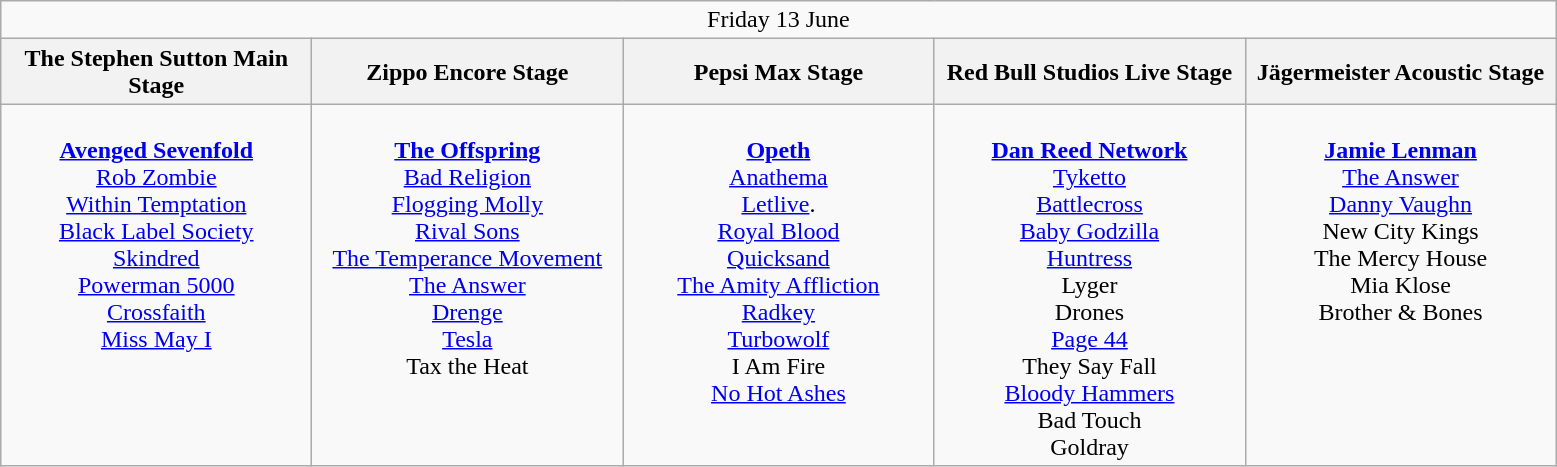<table class="wikitable">
<tr>
<td colspan="5" style="text-align:center;">Friday 13 June</td>
</tr>
<tr>
<th>The Stephen Sutton Main Stage</th>
<th>Zippo Encore Stage</th>
<th>Pepsi Max Stage</th>
<th>Red Bull Studios Live Stage</th>
<th>Jägermeister Acoustic Stage</th>
</tr>
<tr>
<td style="text-align:center; vertical-align:top; width:200px;"><br><strong><a href='#'>Avenged Sevenfold</a></strong><br>
<a href='#'>Rob Zombie</a><br> 
<a href='#'>Within Temptation</a><br>
<a href='#'>Black Label Society</a><br>
<a href='#'>Skindred</a><br>
<a href='#'>Powerman 5000</a><br>
<a href='#'>Crossfaith</a><br>
<a href='#'>Miss May I</a><br></td>
<td style="text-align:center; vertical-align:top; width:200px;"><br><strong><a href='#'>The Offspring</a></strong><br>
<a href='#'>Bad Religion</a><br>
<a href='#'>Flogging Molly</a><br>
<a href='#'>Rival Sons</a><br>
<a href='#'>The Temperance Movement</a><br>
<a href='#'>The Answer</a><br>
<a href='#'>Drenge</a><br>
<a href='#'>Tesla</a><br>
Tax the Heat<br></td>
<td style="text-align:center; vertical-align:top; width:200px;"><br><strong><a href='#'>Opeth</a></strong><br>
<a href='#'>Anathema</a><br>
<a href='#'>Letlive</a>.<br> 
<a href='#'>Royal Blood</a> <br>
<a href='#'>Quicksand</a> <br>
<a href='#'>The Amity Affliction</a> <br>
<a href='#'>Radkey</a> <br>
<a href='#'>Turbowolf</a><br>
I Am Fire <br>
<a href='#'>No Hot Ashes</a> <br></td>
<td style="text-align:center; vertical-align:top; width:200px;"><br><strong><a href='#'>Dan Reed Network</a></strong> <br>
<a href='#'>Tyketto</a> <br>
<a href='#'>Battlecross</a> <br>
<a href='#'>Baby Godzilla</a><br>
<a href='#'>Huntress</a> <br>
Lyger<br>
Drones <br>
<a href='#'>Page 44</a> <br>
They Say Fall <br>
<a href='#'>Bloody Hammers</a> <br>
Bad Touch<br>
Goldray<br></td>
<td style="text-align:center; vertical-align:top; width:200px;"><br><strong><a href='#'>Jamie Lenman</a></strong><br>
<a href='#'>The Answer</a> <br>
<a href='#'>Danny Vaughn</a> <br>
New City Kings <br>
The Mercy House <br>
Mia Klose <br>
Brother & Bones <br></td>
</tr>
</table>
